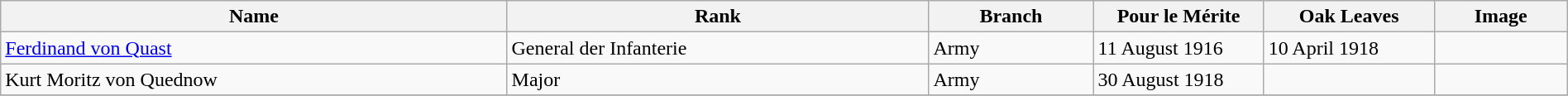<table class="wikitable" style="width:100%;">
<tr>
<th>Name</th>
<th>Rank</th>
<th>Branch</th>
<th width="130">Pour le Mérite</th>
<th width="130">Oak Leaves</th>
<th width="100">Image</th>
</tr>
<tr>
<td><a href='#'>Ferdinand von Quast</a></td>
<td>General der Infanterie</td>
<td>Army</td>
<td>11 August 1916</td>
<td>10 April 1918</td>
<td></td>
</tr>
<tr>
<td>Kurt Moritz von Quednow</td>
<td>Major</td>
<td>Army</td>
<td>30 August 1918</td>
<td></td>
<td></td>
</tr>
<tr>
</tr>
</table>
